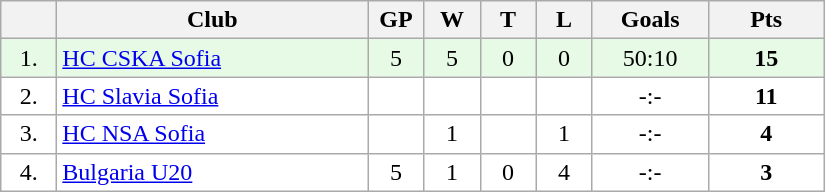<table class="wikitable">
<tr>
<th width="30"></th>
<th width="200">Club</th>
<th width="30">GP</th>
<th width="30">W</th>
<th width="30">T</th>
<th width="30">L</th>
<th width="70">Goals</th>
<th width="70">Pts</th>
</tr>
<tr bgcolor="#e6fae6" align="center">
<td>1.</td>
<td align="left"><a href='#'>HC CSKA Sofia</a></td>
<td>5</td>
<td>5</td>
<td>0</td>
<td>0</td>
<td>50:10</td>
<td><strong>15</strong></td>
</tr>
<tr bgcolor="#FFFFFF" align="center">
<td>2.</td>
<td align="left"><a href='#'>HC Slavia Sofia</a></td>
<td></td>
<td></td>
<td></td>
<td></td>
<td>-:-</td>
<td><strong>11</strong></td>
</tr>
<tr bgcolor="#FFFFFF" align="center">
<td>3.</td>
<td align="left"><a href='#'>HC NSA Sofia</a></td>
<td></td>
<td>1</td>
<td></td>
<td>1</td>
<td>-:-</td>
<td><strong>4</strong></td>
</tr>
<tr bgcolor="#FFFFFF" align="center">
<td>4.</td>
<td align="left"><a href='#'>Bulgaria U20</a></td>
<td>5</td>
<td>1</td>
<td>0</td>
<td>4</td>
<td>-:-</td>
<td><strong>3</strong></td>
</tr>
</table>
